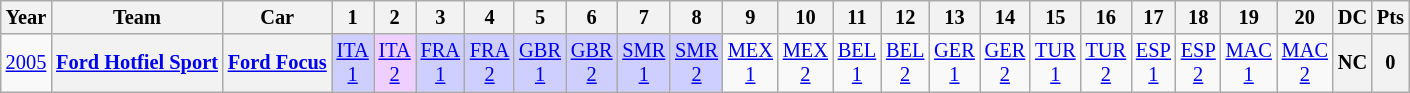<table class="wikitable" style="text-align:center; font-size:85%">
<tr>
<th>Year</th>
<th>Team</th>
<th>Car</th>
<th>1</th>
<th>2</th>
<th>3</th>
<th>4</th>
<th>5</th>
<th>6</th>
<th>7</th>
<th>8</th>
<th>9</th>
<th>10</th>
<th>11</th>
<th>12</th>
<th>13</th>
<th>14</th>
<th>15</th>
<th>16</th>
<th>17</th>
<th>18</th>
<th>19</th>
<th>20</th>
<th>DC</th>
<th>Pts</th>
</tr>
<tr>
<td><a href='#'>2005</a></td>
<th><a href='#'>Ford Hotfiel Sport</a></th>
<th><a href='#'>Ford Focus</a></th>
<td style="background:#cfcfff;"><a href='#'>ITA<br>1</a><br></td>
<td style="background:#efcfff;"><a href='#'>ITA<br>2</a><br></td>
<td style="background:#cfcfff;"><a href='#'>FRA<br>1</a><br></td>
<td style="background:#cfcfff;"><a href='#'>FRA<br>2</a><br></td>
<td style="background:#cfcfff;"><a href='#'>GBR<br>1</a><br></td>
<td style="background:#cfcfff;"><a href='#'>GBR<br>2</a><br></td>
<td style="background:#cfcfff;"><a href='#'>SMR<br>1</a><br></td>
<td style="background:#cfcfff;"><a href='#'>SMR<br>2</a><br></td>
<td><a href='#'>MEX<br>1</a></td>
<td><a href='#'>MEX<br>2</a></td>
<td><a href='#'>BEL<br>1</a></td>
<td><a href='#'>BEL<br>2</a></td>
<td><a href='#'>GER<br>1</a></td>
<td><a href='#'>GER<br>2</a></td>
<td><a href='#'>TUR<br>1</a></td>
<td><a href='#'>TUR<br>2</a></td>
<td><a href='#'>ESP<br>1</a></td>
<td><a href='#'>ESP<br>2</a></td>
<td><a href='#'>MAC<br>1</a></td>
<td><a href='#'>MAC<br>2</a></td>
<th>NC</th>
<th>0</th>
</tr>
</table>
